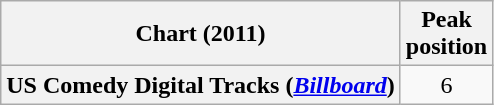<table class="wikitable plainrowheaders" style="text-align:center;">
<tr>
<th scope="col">Chart (2011)</th>
<th scope="col">Peak<br>position</th>
</tr>
<tr>
<th scope="row">US Comedy Digital Tracks (<em><a href='#'>Billboard</a></em>)</th>
<td>6</td>
</tr>
</table>
